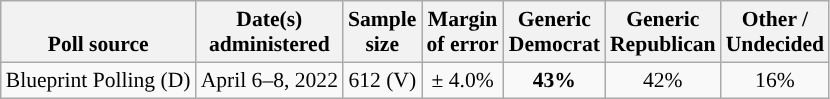<table class="wikitable sortable mw-datatable" style="font-size:90%;text-align:center;">
<tr valign=bottom>
<th>Poll source</th>
<th>Date(s)<br>administered</th>
<th>Sample<br>size</th>
<th>Margin<br>of error</th>
<th class="unsortable">Generic<br>Democrat</th>
<th class="unsortable">Generic<br>Republican</th>
<th class="unsortable">Other /<br>Undecided</th>
</tr>
<tr>
<td style="text-align:left;">Blueprint Polling (D)</td>
<td data-sort-value="2022-04-08">April 6–8, 2022</td>
<td>612 (V)</td>
<td>± 4.0%</td>
<td style="color:black;background-color:"><strong>43%</strong></td>
<td>42%</td>
<td>16%</td>
</tr>
</table>
